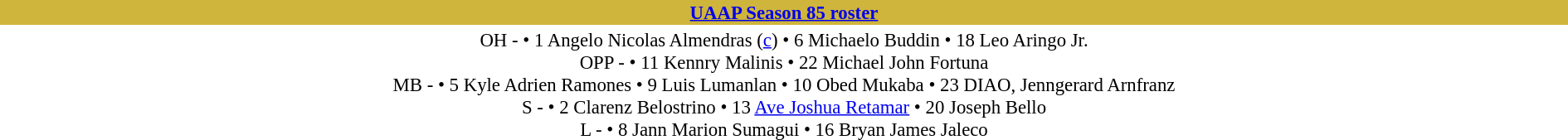<table class='toccolours mw-collapsible mw-collapsed' width=100% style=font-size:95%>
<tr>
<th style="background: #CFB53B; color: #000080; text-align: center"><strong><a href='#'>UAAP Season 85 roster</a></strong></th>
</tr>
<tr align=center>
<td>OH - • 1 Angelo Nicolas Almendras (<a href='#'>c</a>) • 6 Michaelo Buddin • 18 Leo Aringo Jr. <br> OPP - • 11 Kennry Malinis • 22 Michael John Fortuna <br> MB - • 5 Kyle Adrien Ramones • 9 Luis Lumanlan • 10 Obed Mukaba • 23 DIAO, Jenngerard Arnfranz <br> S - • 2 Clarenz Belostrino • 13 <a href='#'>Ave Joshua Retamar</a> • 20 Joseph Bello  <br> L - • 8 Jann Marion Sumagui • 16 Bryan James Jaleco</td>
</tr>
</table>
